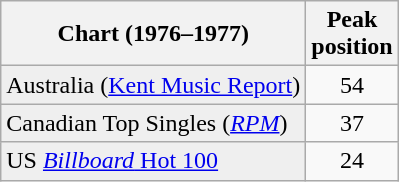<table class="wikitable sortable plainrowheaders">
<tr>
<th>Chart (1976–1977)</th>
<th>Peak<br>position</th>
</tr>
<tr>
<td bgcolor="#efefef">Australia (<a href='#'>Kent Music Report</a>)</td>
<td align="center">54</td>
</tr>
<tr>
<td bgcolor="#efefef">Canadian Top Singles (<a href='#'><em>RPM</em></a>)</td>
<td align="center">37</td>
</tr>
<tr>
<td bgcolor="#efefef">US <a href='#'><em>Billboard</em> Hot 100</a></td>
<td align="center">24</td>
</tr>
</table>
